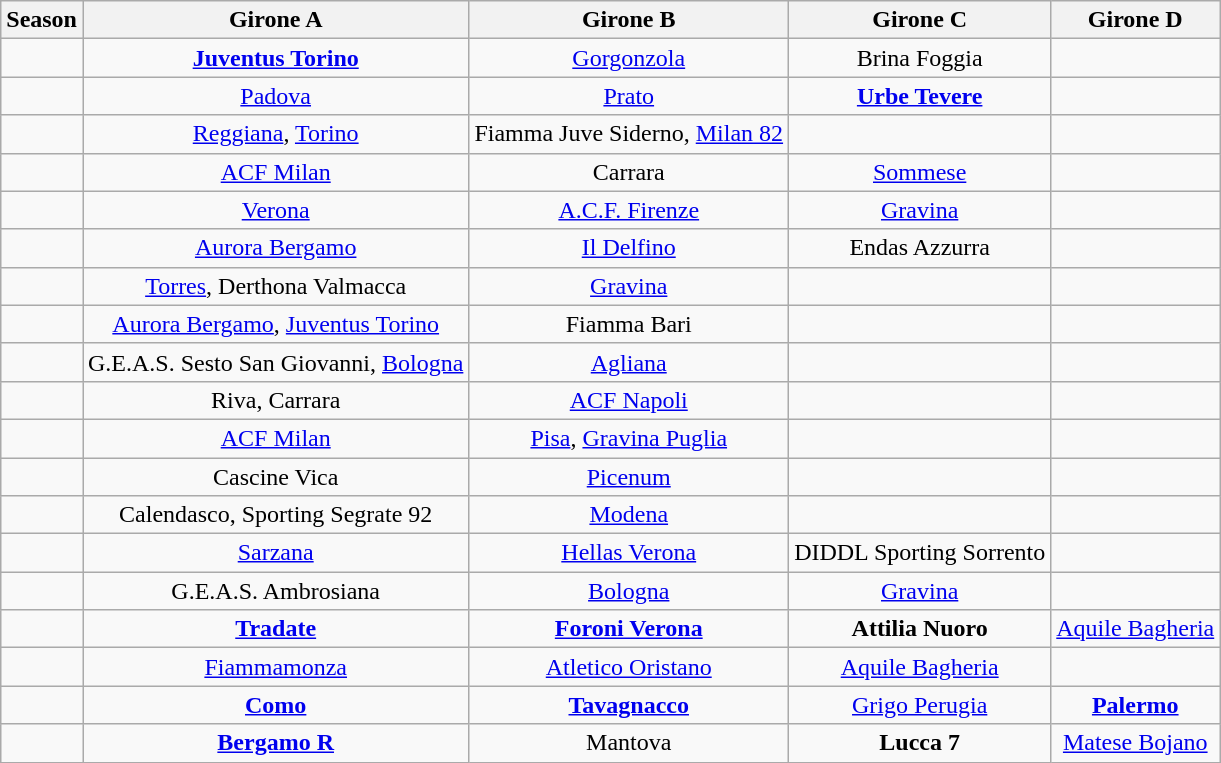<table class="wikitable sortable plainrowheaders" style="text-align: center;">
<tr>
<th>Season</th>
<th>Girone A</th>
<th>Girone B</th>
<th>Girone C</th>
<th>Girone D</th>
</tr>
<tr>
<td></td>
<td><strong><a href='#'>Juventus Torino</a></strong></td>
<td><a href='#'>Gorgonzola</a></td>
<td>Brina Foggia</td>
<td></td>
</tr>
<tr>
<td></td>
<td><a href='#'>Padova</a></td>
<td><a href='#'>Prato</a></td>
<td><strong><a href='#'>Urbe Tevere</a></strong></td>
<td></td>
</tr>
<tr>
<td></td>
<td><a href='#'>Reggiana</a>, <a href='#'>Torino</a></td>
<td>Fiamma Juve Siderno, <a href='#'>Milan 82</a></td>
<td></td>
<td></td>
</tr>
<tr>
<td></td>
<td><a href='#'>ACF Milan</a></td>
<td>Carrara</td>
<td><a href='#'>Sommese</a></td>
<td></td>
</tr>
<tr>
<td></td>
<td><a href='#'>Verona</a></td>
<td><a href='#'>A.C.F. Firenze</a></td>
<td><a href='#'>Gravina</a></td>
<td></td>
</tr>
<tr>
<td></td>
<td><a href='#'>Aurora Bergamo</a></td>
<td><a href='#'>Il Delfino</a></td>
<td>Endas Azzurra</td>
<td></td>
</tr>
<tr>
<td></td>
<td><a href='#'>Torres</a>, Derthona Valmacca</td>
<td><a href='#'>Gravina</a></td>
<td></td>
<td></td>
</tr>
<tr>
<td></td>
<td><a href='#'>Aurora Bergamo</a>, <a href='#'>Juventus Torino</a></td>
<td>Fiamma Bari</td>
<td></td>
<td></td>
</tr>
<tr>
<td></td>
<td>G.E.A.S. Sesto San Giovanni, <a href='#'>Bologna</a></td>
<td><a href='#'>Agliana</a></td>
<td></td>
<td></td>
</tr>
<tr>
<td></td>
<td>Riva, Carrara</td>
<td><a href='#'>ACF Napoli</a></td>
<td></td>
<td></td>
</tr>
<tr>
<td></td>
<td><a href='#'>ACF Milan</a></td>
<td><a href='#'>Pisa</a>, <a href='#'>Gravina Puglia</a></td>
<td></td>
<td></td>
</tr>
<tr>
<td></td>
<td>Cascine Vica</td>
<td><a href='#'>Picenum</a></td>
<td></td>
<td></td>
</tr>
<tr>
<td></td>
<td>Calendasco, Sporting Segrate 92</td>
<td><a href='#'>Modena</a></td>
<td></td>
<td></td>
</tr>
<tr>
<td></td>
<td><a href='#'>Sarzana</a></td>
<td><a href='#'>Hellas Verona</a></td>
<td>DIDDL Sporting Sorrento</td>
<td></td>
</tr>
<tr>
<td></td>
<td>G.E.A.S. Ambrosiana</td>
<td><a href='#'>Bologna</a></td>
<td><a href='#'>Gravina</a></td>
<td></td>
</tr>
<tr>
<td></td>
<td><strong><a href='#'>Tradate</a></strong></td>
<td><strong><a href='#'>Foroni Verona</a></strong></td>
<td><strong>Attilia Nuoro</strong></td>
<td><a href='#'>Aquile Bagheria</a></td>
</tr>
<tr>
<td></td>
<td><a href='#'>Fiammamonza</a></td>
<td><a href='#'>Atletico Oristano</a></td>
<td><a href='#'>Aquile Bagheria</a></td>
<td></td>
</tr>
<tr>
<td></td>
<td><strong><a href='#'>Como</a></strong></td>
<td><strong><a href='#'>Tavagnacco</a></strong></td>
<td><a href='#'>Grigo Perugia</a></td>
<td><strong><a href='#'>Palermo</a></strong></td>
</tr>
<tr>
<td></td>
<td><strong><a href='#'>Bergamo R</a></strong></td>
<td>Mantova</td>
<td><strong>Lucca 7</strong></td>
<td><a href='#'>Matese Bojano</a></td>
</tr>
</table>
